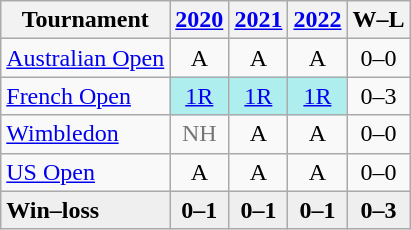<table class="wikitable" style=text-align:center>
<tr>
<th>Tournament</th>
<th><a href='#'>2020</a></th>
<th><a href='#'>2021</a></th>
<th><a href='#'>2022</a></th>
<th>W–L</th>
</tr>
<tr>
<td align=left><a href='#'>Australian Open</a></td>
<td>A</td>
<td>A</td>
<td>A</td>
<td>0–0</td>
</tr>
<tr>
<td align=left><a href='#'>French Open</a></td>
<td bgcolor=afeeee><a href='#'>1R</a></td>
<td bgcolor=afeeee><a href='#'>1R</a></td>
<td bgcolor=afeeee><a href='#'>1R</a></td>
<td>0–3</td>
</tr>
<tr>
<td align=left><a href='#'>Wimbledon</a></td>
<td style=color:#767676>NH</td>
<td>A</td>
<td>A</td>
<td>0–0</td>
</tr>
<tr>
<td align=left><a href='#'>US Open</a></td>
<td>A</td>
<td>A</td>
<td>A</td>
<td>0–0</td>
</tr>
<tr style=background:#efefef;font-weight:bold>
<td align=left>Win–loss</td>
<td>0–1</td>
<td>0–1</td>
<td>0–1</td>
<td>0–3</td>
</tr>
</table>
